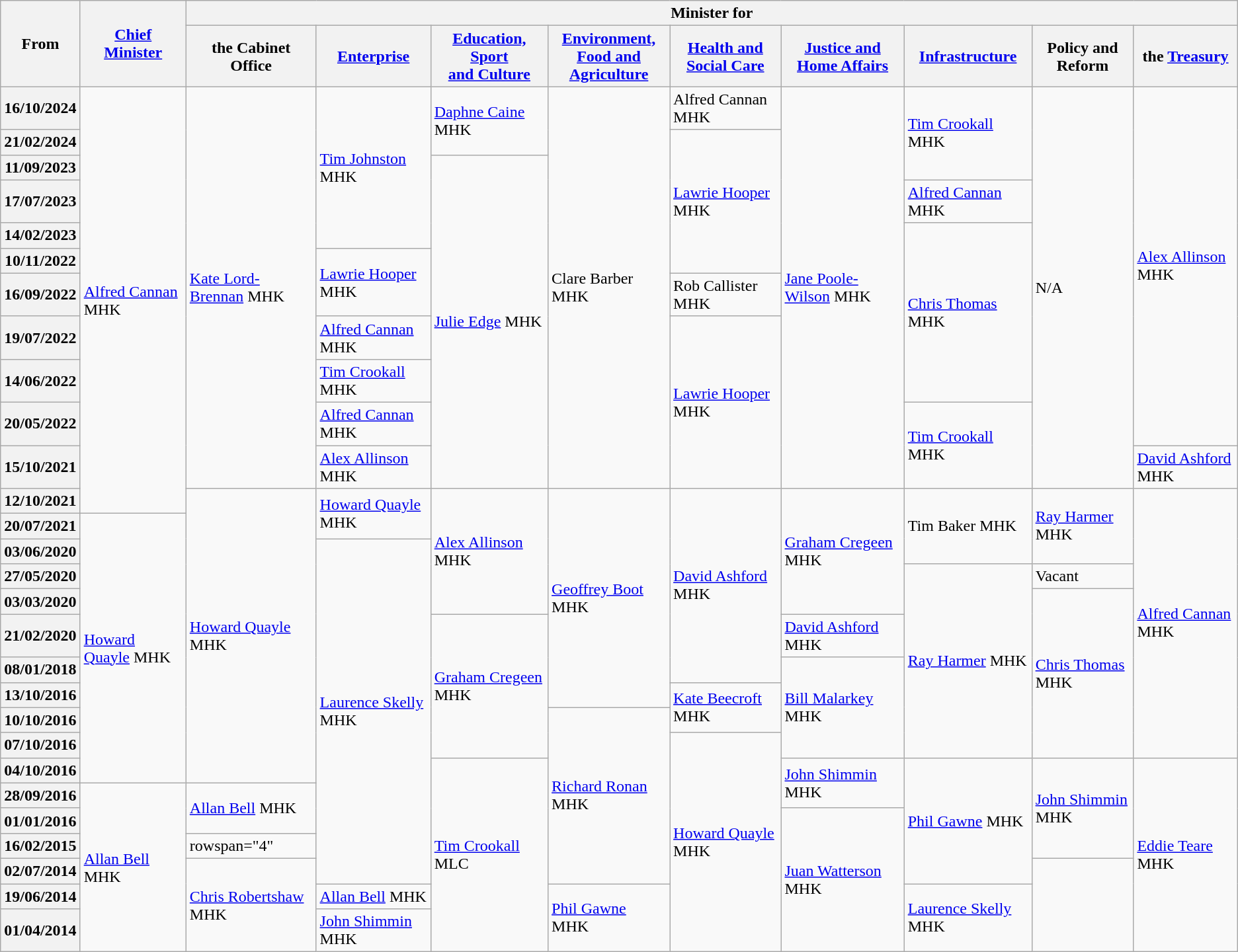<table class="wikitable">
<tr>
<th rowspan=2>From</th>
<th rowspan=2><a href='#'>Chief Minister</a></th>
<th colspan=9>Minister for</th>
</tr>
<tr>
<th>the Cabinet Office</th>
<th><a href='#'>Enterprise</a></th>
<th><a href='#'>Education, Sport<br>and Culture</a></th>
<th><a href='#'>Environment,<br>Food and<br>Agriculture</a></th>
<th><a href='#'>Health and Social Care</a></th>
<th><a href='#'>Justice and Home Affairs</a></th>
<th><a href='#'>Infrastructure</a></th>
<th>Policy and Reform</th>
<th>the <a href='#'>Treasury</a></th>
</tr>
<tr>
<th>16/10/2024</th>
<td rowspan="12"><a href='#'>Alfred Cannan</a> MHK</td>
<td rowspan="11"><a href='#'>Kate Lord-Brennan</a> MHK</td>
<td rowspan="5"><a href='#'>Tim Johnston</a> MHK</td>
<td rowspan="2"><a href='#'>Daphne Caine</a> MHK</td>
<td rowspan="11">Clare Barber MHK</td>
<td>Alfred Cannan MHK</td>
<td rowspan="11"><a href='#'>Jane Poole-Wilson</a> MHK</td>
<td rowspan="3"><a href='#'>Tim Crookall</a> MHK</td>
<td rowspan="11">N/A</td>
<td rowspan="10"><a href='#'>Alex Allinson</a> MHK</td>
</tr>
<tr>
<th>21/02/2024</th>
<td rowspan="5"><a href='#'>Lawrie Hooper</a> MHK</td>
</tr>
<tr>
<th>11/09/2023</th>
<td rowspan="9"><a href='#'>Julie Edge</a> MHK</td>
</tr>
<tr>
<th>17/07/2023</th>
<td><a href='#'>Alfred Cannan</a> MHK</td>
</tr>
<tr>
<th>14/02/2023</th>
<td rowspan="5"><a href='#'>Chris Thomas</a> MHK</td>
</tr>
<tr>
<th>10/11/2022</th>
<td rowspan="2"><a href='#'>Lawrie Hooper</a> MHK</td>
</tr>
<tr>
<th>16/09/2022</th>
<td>Rob Callister MHK</td>
</tr>
<tr>
<th>19/07/2022</th>
<td><a href='#'>Alfred Cannan</a> MHK</td>
<td rowspan="4"><a href='#'>Lawrie Hooper</a> MHK</td>
</tr>
<tr>
<th>14/06/2022</th>
<td><a href='#'>Tim Crookall</a> MHK</td>
</tr>
<tr>
<th>20/05/2022</th>
<td><a href='#'>Alfred Cannan</a> MHK</td>
<td rowspan="2"><a href='#'>Tim Crookall</a> MHK</td>
</tr>
<tr>
<th>15/10/2021</th>
<td><a href='#'>Alex Allinson</a> MHK</td>
<td><a href='#'>David Ashford</a> MHK</td>
</tr>
<tr>
<th>12/10/2021</th>
<td rowspan="11"><a href='#'>Howard Quayle</a> MHK</td>
<td rowspan="2"><a href='#'>Howard Quayle</a> MHK</td>
<td rowspan="5"><a href='#'>Alex Allinson</a> MHK</td>
<td rowspan="8"><a href='#'>Geoffrey Boot</a> MHK</td>
<td rowspan="7"><a href='#'>David Ashford</a> MHK</td>
<td rowspan="5"><a href='#'>Graham Cregeen</a> MHK</td>
<td rowspan="3">Tim Baker MHK</td>
<td rowspan="3"><a href='#'>Ray Harmer</a> MHK</td>
<td rowspan="10"><a href='#'>Alfred Cannan</a> MHK</td>
</tr>
<tr>
<th>20/07/2021</th>
<td rowspan="10"><a href='#'>Howard Quayle</a> MHK</td>
</tr>
<tr>
<th>03/06/2020</th>
<td rowspan="13"><a href='#'>Laurence Skelly</a> MHK</td>
</tr>
<tr>
<th>27/05/2020</th>
<td rowspan="7"><a href='#'>Ray Harmer</a> MHK</td>
<td>Vacant</td>
</tr>
<tr>
<th>03/03/2020</th>
<td rowspan="6"><a href='#'>Chris Thomas</a> MHK</td>
</tr>
<tr>
<th>21/02/2020</th>
<td rowspan="5"><a href='#'>Graham Cregeen</a> MHK</td>
<td><a href='#'>David Ashford</a> MHK</td>
</tr>
<tr>
<th>08/01/2018</th>
<td rowspan="4"><a href='#'>Bill Malarkey</a> MHK</td>
</tr>
<tr>
<th>13/10/2016</th>
<td rowspan="2"><a href='#'>Kate Beecroft</a> MHK</td>
</tr>
<tr>
<th>10/10/2016</th>
<td rowspan="7"><a href='#'>Richard Ronan</a> MHK</td>
</tr>
<tr>
<th>07/10/2016</th>
<td rowspan="8"><a href='#'>Howard Quayle</a> MHK</td>
</tr>
<tr>
<th>04/10/2016</th>
<td rowspan="7"><a href='#'>Tim Crookall</a> MLC </td>
<td rowspan="2"><a href='#'>John Shimmin</a> MHK</td>
<td rowspan="5"><a href='#'>Phil Gawne</a> MHK</td>
<td rowspan="4"><a href='#'>John Shimmin</a> MHK</td>
<td rowspan="7"><a href='#'>Eddie Teare</a> MHK</td>
</tr>
<tr>
<th>28/09/2016</th>
<td rowspan="6"><a href='#'>Allan Bell</a> MHK</td>
<td rowspan="2"><a href='#'>Allan Bell</a> MHK</td>
</tr>
<tr>
<th>01/01/2016</th>
<td rowspan="5"><a href='#'>Juan Watterson</a> MHK</td>
</tr>
<tr>
<th>16/02/2015</th>
<td>rowspan="4" </td>
</tr>
<tr>
<th>02/07/2014</th>
<td rowspan="3"><a href='#'>Chris Robertshaw</a> MHK</td>
</tr>
<tr>
<th>19/06/2014</th>
<td><a href='#'>Allan Bell</a> MHK</td>
<td rowspan="2"><a href='#'>Phil Gawne</a> MHK</td>
<td rowspan="2"><a href='#'>Laurence Skelly</a> MHK</td>
</tr>
<tr>
<th>01/04/2014</th>
<td><a href='#'>John Shimmin</a> MHK</td>
</tr>
</table>
